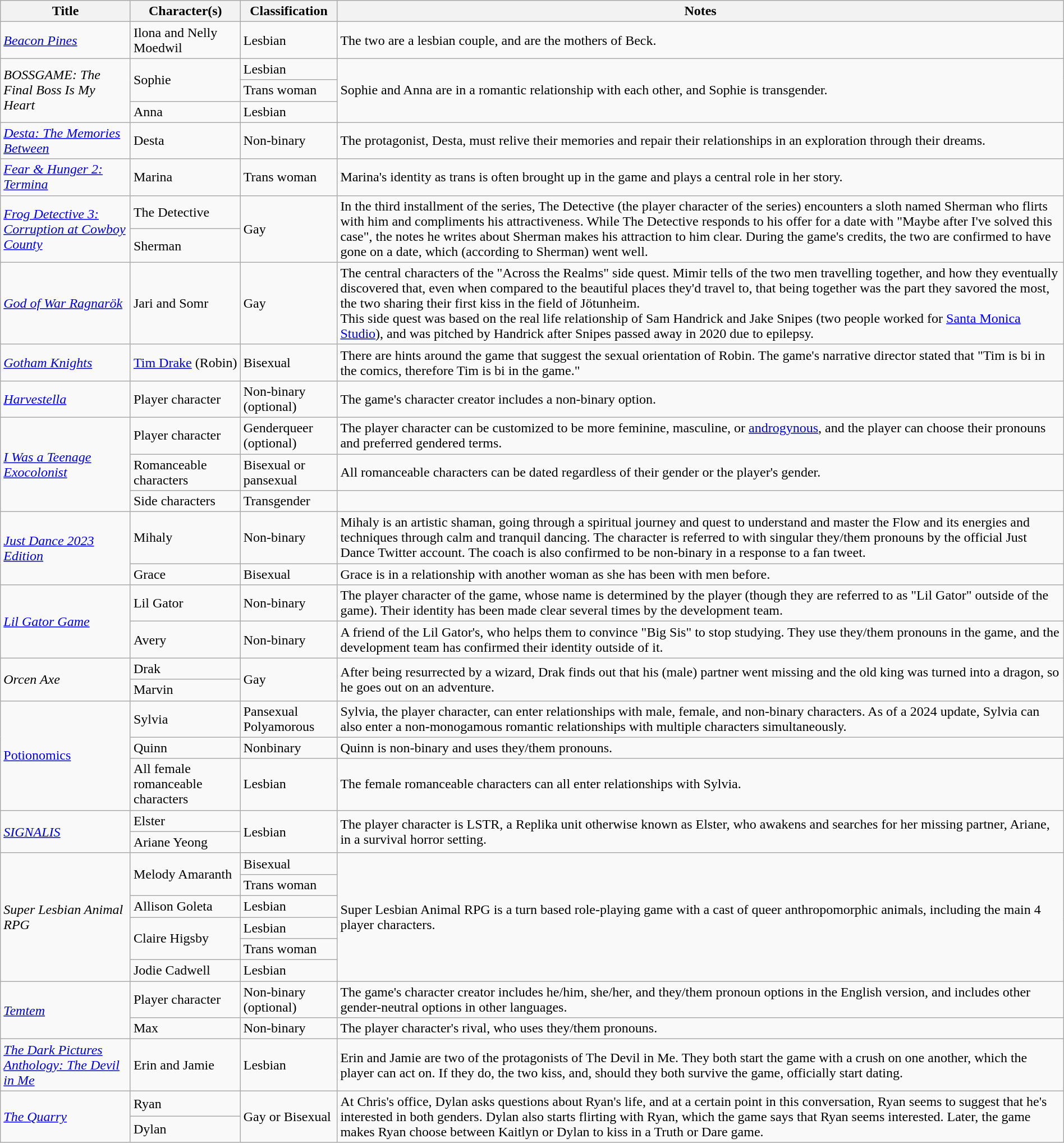<table class="wikitable sortable" style="width: 100%">
<tr>
<th>Title</th>
<th>Character(s)</th>
<th>Classification</th>
<th>Notes</th>
</tr>
<tr>
<td><em><a href='#'>Beacon Pines</a></em></td>
<td>Ilona and Nelly Moedwil</td>
<td>Lesbian</td>
<td>The two are a lesbian couple, and are the mothers of Beck.</td>
</tr>
<tr>
<td rowspan="3"><em>BOSSGAME: The Final Boss Is My Heart</em></td>
<td rowspan="2">Sophie</td>
<td>Lesbian</td>
<td rowspan="3">Sophie and Anna are in a romantic relationship with each other, and Sophie is transgender.</td>
</tr>
<tr>
<td>Trans woman</td>
</tr>
<tr>
<td>Anna</td>
<td>Lesbian</td>
</tr>
<tr>
<td><em><a href='#'>Desta: The Memories Between</a></em></td>
<td>Desta</td>
<td>Non-binary</td>
<td>The protagonist, Desta, must relive their memories and repair their relationships in an exploration through their dreams.</td>
</tr>
<tr>
<td><em><a href='#'>Fear & Hunger 2: Termina</a></em></td>
<td>Marina</td>
<td>Trans woman</td>
<td>Marina's identity as trans is often brought up in the game and plays a central role in her story.</td>
</tr>
<tr>
<td rowspan="2"><em><a href='#'>Frog Detective 3: Corruption at Cowboy County</a></em></td>
<td>The Detective</td>
<td rowspan="2">Gay</td>
<td rowspan="2">In the third installment of the series, The Detective (the player character of the series) encounters a sloth named Sherman who flirts with him and compliments his attractiveness. While The Detective responds to his offer for a date with "Maybe after I've solved this case", the notes he writes about Sherman makes his attraction to him clear. During the game's credits, the two are confirmed to have gone on a date, which (according to Sherman) went well.</td>
</tr>
<tr>
<td>Sherman</td>
</tr>
<tr>
<td><em><a href='#'>God of War Ragnarök</a></em></td>
<td>Jari and Somr</td>
<td>Gay</td>
<td>The central characters of the "Across the Realms" side quest. Mimir tells of the two men travelling together, and how they eventually discovered that, even when compared to the beautiful places they'd travel to, that being together was the part they savored the most, the two sharing their first kiss in the field of Jötunheim.<br>This side quest was based on the real life relationship of Sam Handrick and Jake Snipes (two people worked for <a href='#'>Santa Monica Studio</a>), and was pitched by Handrick after Snipes passed away in 2020 due to epilepsy.</td>
</tr>
<tr>
<td><em><a href='#'>Gotham Knights</a></em></td>
<td><a href='#'>Tim Drake</a> (Robin)</td>
<td>Bisexual</td>
<td>There are hints around the game that suggest the sexual orientation of Robin. The game's narrative director stated that "Tim is bi in the comics, therefore Tim is bi in the game."</td>
</tr>
<tr>
<td><em><a href='#'>Harvestella</a></em></td>
<td>Player character</td>
<td>Non-binary (optional)</td>
<td>The game's character creator includes a non-binary option.</td>
</tr>
<tr>
<td rowspan="3"><em><a href='#'>I Was a Teenage Exocolonist</a></em></td>
<td>Player character</td>
<td>Genderqueer (optional)</td>
<td>The player character can be customized to be more feminine, masculine, or <a href='#'>androgynous</a>, and the player can choose their pronouns and preferred gendered terms.</td>
</tr>
<tr>
<td>Romanceable characters</td>
<td>Bisexual or pansexual</td>
<td>All romanceable characters can be dated regardless of their gender or the player's gender.</td>
</tr>
<tr>
<td>Side characters</td>
<td>Transgender</td>
<td></td>
</tr>
<tr>
<td rowspan="2"><em><a href='#'>Just Dance 2023 Edition</a></em></td>
<td>Mihaly</td>
<td>Non-binary</td>
<td>Mihaly is an artistic shaman, going through a spiritual journey and quest to understand and master the Flow and its energies and techniques through calm and tranquil dancing. The character is referred to with singular they/them pronouns by the official Just Dance Twitter account. The coach is also confirmed to be non-binary in a response to a fan tweet.</td>
</tr>
<tr>
<td>Grace</td>
<td>Bisexual</td>
<td>Grace is in a relationship with another woman as she has been with men before.</td>
</tr>
<tr>
<td rowspan="2"><em><a href='#'>Lil Gator Game</a></em></td>
<td>Lil Gator</td>
<td>Non-binary</td>
<td>The player character of the game, whose name is determined by the player (though they are referred to as "Lil Gator" outside of the game). Their identity has been made clear several times by the development team.</td>
</tr>
<tr>
<td>Avery</td>
<td>Non-binary</td>
<td>A friend of the Lil Gator's, who helps them to convince "Big Sis" to stop studying. They use they/them pronouns in the game, and the development team has confirmed their identity outside of it.</td>
</tr>
<tr>
<td rowspan="2"><em>Orcen Axe</em></td>
<td>Drak</td>
<td rowspan="2">Gay</td>
<td rowspan="2">After being resurrected by a wizard, Drak finds out that his (male) partner went missing and the old king was turned into a dragon, so he goes out on an adventure.</td>
</tr>
<tr>
<td>Marvin</td>
</tr>
<tr>
<td rowspan="3"><a href='#'>Potionomics</a></td>
<td>Sylvia</td>
<td>Pansexual<br>Polyamorous</td>
<td>Sylvia, the player character, can enter relationships with male, female, and non-binary characters. As of a 2024 update, Sylvia can also enter a non-monogamous romantic relationships with multiple characters simultaneously.</td>
</tr>
<tr>
<td>Quinn</td>
<td>Nonbinary</td>
<td>Quinn is non-binary and uses they/them pronouns.</td>
</tr>
<tr>
<td>All female romanceable characters</td>
<td>Lesbian</td>
<td>The female romanceable characters can all enter relationships with Sylvia. </td>
</tr>
<tr>
<td rowspan="2"><em><a href='#'>SIGNALIS</a></em></td>
<td>Elster</td>
<td rowspan="2">Lesbian</td>
<td rowspan="2">The player character is LSTR, a Replika unit otherwise known as Elster, who awakens and searches for her missing partner, Ariane, in a survival horror setting.</td>
</tr>
<tr>
<td>Ariane Yeong</td>
</tr>
<tr>
<td rowspan="6"><em>Super Lesbian Animal RPG</em></td>
<td rowspan="2">Melody Amaranth</td>
<td>Bisexual</td>
<td rowspan="6">Super Lesbian Animal RPG is a turn based role-playing game with a cast of queer anthropomorphic animals, including the main 4 player characters.</td>
</tr>
<tr>
<td>Trans woman</td>
</tr>
<tr>
<td>Allison Goleta</td>
<td>Lesbian</td>
</tr>
<tr>
<td rowspan="2">Claire Higsby</td>
<td>Lesbian</td>
</tr>
<tr>
<td>Trans woman</td>
</tr>
<tr>
<td>Jodie Cadwell</td>
<td>Lesbian</td>
</tr>
<tr>
<td rowspan="2"><em><a href='#'>Temtem</a></em></td>
<td>Player character</td>
<td>Non-binary (optional)</td>
<td>The game's character creator includes he/him, she/her, and they/them pronoun options in the English version, and includes other gender-neutral options in other languages.</td>
</tr>
<tr>
<td>Max</td>
<td>Non-binary</td>
<td>The player character's rival, who uses they/them pronouns.</td>
</tr>
<tr>
<td><em><a href='#'>The Dark Pictures Anthology: The Devil in Me</a></em></td>
<td>Erin and Jamie</td>
<td>Lesbian</td>
<td>Erin and Jamie are two of the protagonists of The Devil in Me. They both start the game with a crush on one another, which the player can act on. If they do, the two kiss, and, should they both survive the game, officially start dating.</td>
</tr>
<tr>
<td rowspan="2"><a href='#'><em>The Quarry</em></a></td>
<td>Ryan</td>
<td rowspan="2">Gay or Bisexual</td>
<td rowspan="2">At Chris's office, Dylan asks questions about Ryan's life, and at a certain point in this conversation, Ryan seems to suggest that he's interested in both genders. Dylan also starts flirting with Ryan, which the game says that Ryan seems interested. Later, the game makes Ryan choose between Kaitlyn or Dylan to kiss in a Truth or Dare game.</td>
</tr>
<tr>
<td>Dylan</td>
</tr>
</table>
